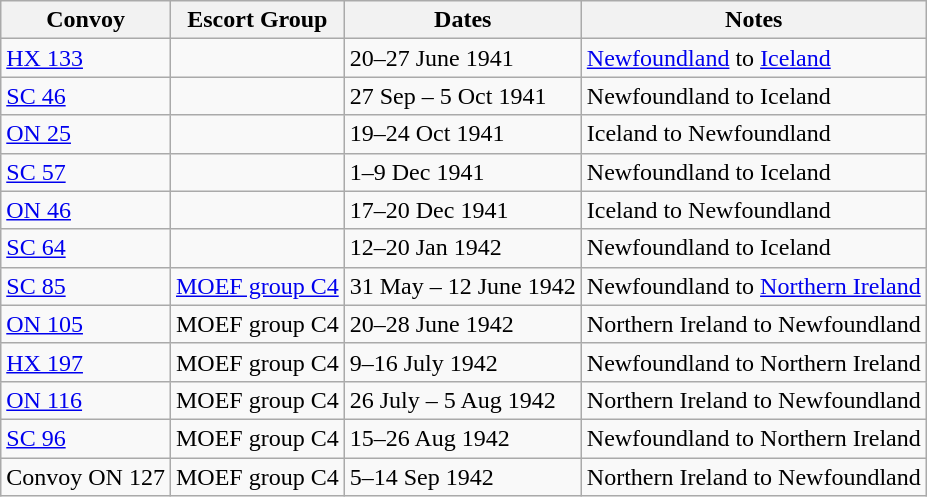<table class="wikitable">
<tr>
<th>Convoy</th>
<th>Escort Group</th>
<th>Dates</th>
<th>Notes</th>
</tr>
<tr>
<td><a href='#'>HX 133</a></td>
<td></td>
<td>20–27 June 1941</td>
<td><a href='#'>Newfoundland</a> to <a href='#'>Iceland</a></td>
</tr>
<tr>
<td><a href='#'>SC 46</a></td>
<td></td>
<td>27 Sep – 5 Oct 1941</td>
<td>Newfoundland to Iceland</td>
</tr>
<tr>
<td><a href='#'>ON 25</a></td>
<td></td>
<td>19–24 Oct 1941</td>
<td>Iceland to Newfoundland</td>
</tr>
<tr>
<td><a href='#'>SC 57</a></td>
<td></td>
<td>1–9 Dec 1941</td>
<td>Newfoundland to Iceland</td>
</tr>
<tr>
<td><a href='#'>ON 46</a></td>
<td></td>
<td>17–20 Dec 1941</td>
<td>Iceland to Newfoundland</td>
</tr>
<tr>
<td><a href='#'>SC 64</a></td>
<td></td>
<td>12–20 Jan 1942</td>
<td>Newfoundland to Iceland</td>
</tr>
<tr>
<td><a href='#'>SC 85</a></td>
<td><a href='#'>MOEF group C4</a></td>
<td>31 May – 12 June 1942</td>
<td>Newfoundland to <a href='#'>Northern Ireland</a></td>
</tr>
<tr>
<td><a href='#'>ON 105</a></td>
<td>MOEF group C4</td>
<td>20–28 June 1942</td>
<td>Northern Ireland to Newfoundland</td>
</tr>
<tr>
<td><a href='#'>HX 197</a></td>
<td>MOEF group C4</td>
<td>9–16 July 1942</td>
<td>Newfoundland to Northern Ireland</td>
</tr>
<tr>
<td><a href='#'>ON 116</a></td>
<td>MOEF group C4</td>
<td>26 July – 5 Aug 1942</td>
<td>Northern Ireland to Newfoundland</td>
</tr>
<tr>
<td><a href='#'>SC 96</a></td>
<td>MOEF group C4</td>
<td>15–26 Aug 1942</td>
<td>Newfoundland to Northern Ireland</td>
</tr>
<tr>
<td>Convoy ON 127</td>
<td>MOEF group C4</td>
<td>5–14 Sep 1942</td>
<td>Northern Ireland to Newfoundland</td>
</tr>
</table>
